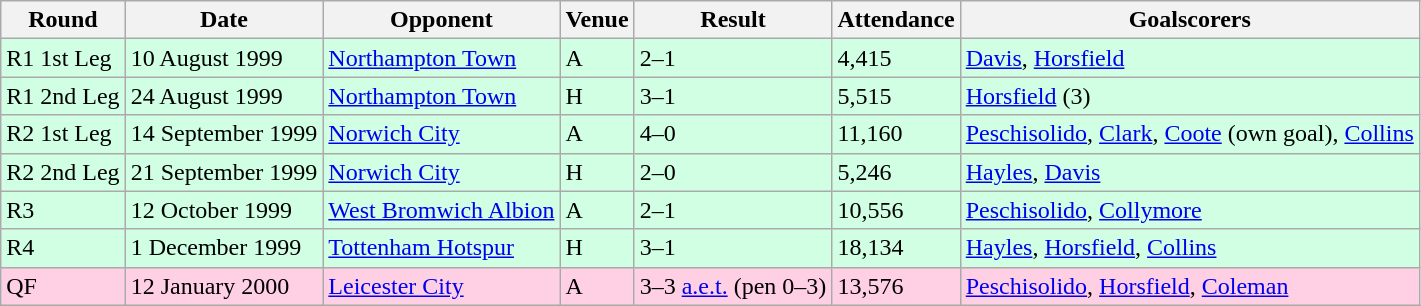<table class="wikitable">
<tr>
<th>Round</th>
<th>Date</th>
<th>Opponent</th>
<th>Venue</th>
<th>Result</th>
<th>Attendance</th>
<th>Goalscorers</th>
</tr>
<tr style="background-color: #d0ffe3;">
<td>R1 1st Leg</td>
<td>10 August 1999</td>
<td><a href='#'>Northampton Town</a></td>
<td>A</td>
<td>2–1</td>
<td>4,415</td>
<td><a href='#'>Davis</a>, <a href='#'>Horsfield</a></td>
</tr>
<tr style="background-color: #d0ffe3;">
<td>R1 2nd Leg</td>
<td>24 August 1999</td>
<td><a href='#'>Northampton Town</a></td>
<td>H</td>
<td>3–1</td>
<td>5,515</td>
<td><a href='#'>Horsfield</a> (3)</td>
</tr>
<tr style="background-color: #d0ffe3;">
<td>R2 1st Leg</td>
<td>14 September 1999</td>
<td><a href='#'>Norwich City</a></td>
<td>A</td>
<td>4–0</td>
<td>11,160</td>
<td><a href='#'>Peschisolido</a>, <a href='#'>Clark</a>, <a href='#'>Coote</a> (own goal), <a href='#'>Collins</a></td>
</tr>
<tr style="background-color: #d0ffe3;">
<td>R2 2nd Leg</td>
<td>21 September 1999</td>
<td><a href='#'>Norwich City</a></td>
<td>H</td>
<td>2–0</td>
<td>5,246</td>
<td><a href='#'>Hayles</a>, <a href='#'>Davis</a></td>
</tr>
<tr style="background-color: #d0ffe3;">
<td>R3</td>
<td>12 October 1999</td>
<td><a href='#'>West Bromwich Albion</a></td>
<td>A</td>
<td>2–1</td>
<td>10,556</td>
<td><a href='#'>Peschisolido</a>, <a href='#'>Collymore</a></td>
</tr>
<tr style="background-color: #d0ffe3;">
<td>R4</td>
<td>1 December 1999</td>
<td><a href='#'>Tottenham Hotspur</a></td>
<td>H</td>
<td>3–1</td>
<td>18,134</td>
<td><a href='#'>Hayles</a>, <a href='#'>Horsfield</a>, <a href='#'>Collins</a></td>
</tr>
<tr style="background-color: #ffd0e3;">
<td>QF</td>
<td>12 January 2000</td>
<td><a href='#'>Leicester City</a></td>
<td>A</td>
<td>3–3 <a href='#'>a.e.t.</a> (pen 0–3)</td>
<td>13,576</td>
<td><a href='#'>Peschisolido</a>, <a href='#'>Horsfield</a>, <a href='#'>Coleman</a></td>
</tr>
</table>
